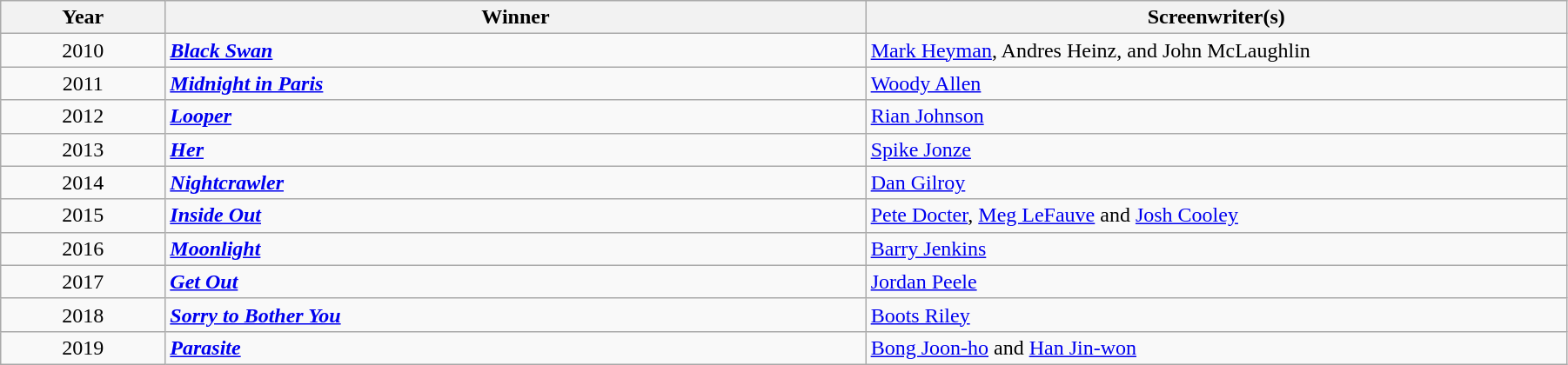<table class="wikitable" width="95%" cellpadding="5">
<tr>
<th width="100"><strong>Year</strong></th>
<th width="450"><strong>Winner</strong></th>
<th width="450"><strong>Screenwriter(s)</strong></th>
</tr>
<tr>
<td style="text-align:center;">2010</td>
<td><strong><em><a href='#'>Black Swan</a></em></strong></td>
<td><a href='#'>Mark Heyman</a>, Andres Heinz, and John McLaughlin</td>
</tr>
<tr>
<td style="text-align:center;">2011</td>
<td><strong><em><a href='#'>Midnight in Paris</a></em></strong></td>
<td><a href='#'>Woody Allen</a></td>
</tr>
<tr>
<td style="text-align:center;">2012</td>
<td><strong><em><a href='#'>Looper</a></em></strong></td>
<td><a href='#'>Rian Johnson</a></td>
</tr>
<tr>
<td style="text-align:center;">2013</td>
<td><strong><em><a href='#'>Her</a></em></strong></td>
<td><a href='#'>Spike Jonze</a></td>
</tr>
<tr>
<td style="text-align:center;">2014</td>
<td><strong><em><a href='#'>Nightcrawler</a></em></strong></td>
<td><a href='#'>Dan Gilroy</a></td>
</tr>
<tr>
<td style="text-align:center;">2015</td>
<td><strong><em><a href='#'>Inside Out</a></em></strong></td>
<td><a href='#'>Pete Docter</a>, <a href='#'>Meg LeFauve</a> and <a href='#'>Josh Cooley</a></td>
</tr>
<tr>
<td style="text-align:center;">2016</td>
<td><strong><em><a href='#'>Moonlight</a></em></strong></td>
<td><a href='#'>Barry Jenkins</a></td>
</tr>
<tr>
<td style="text-align:center;">2017</td>
<td><strong><em><a href='#'>Get Out</a></em></strong></td>
<td><a href='#'>Jordan Peele</a></td>
</tr>
<tr>
<td style="text-align:center;">2018</td>
<td><strong><em><a href='#'>Sorry to Bother You</a></em></strong></td>
<td><a href='#'>Boots Riley</a></td>
</tr>
<tr>
<td style="text-align:center;">2019</td>
<td><strong><em><a href='#'>Parasite</a></em></strong></td>
<td><a href='#'>Bong Joon-ho</a> and <a href='#'>Han Jin-won</a></td>
</tr>
</table>
